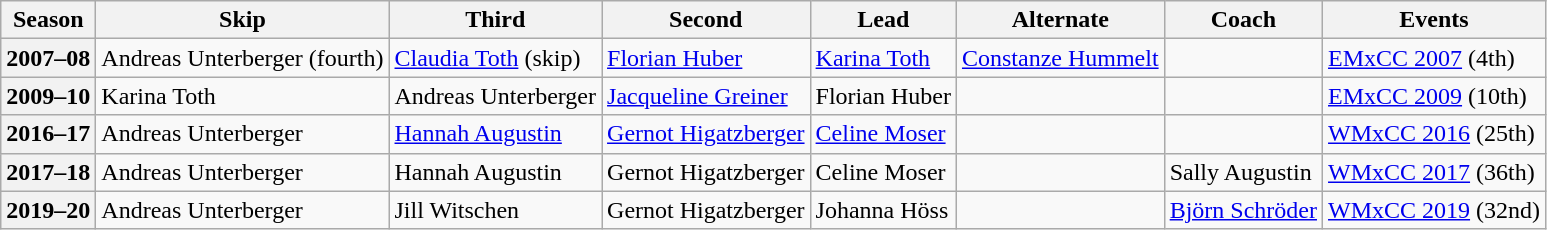<table class="wikitable">
<tr>
<th scope="col">Season</th>
<th scope="col">Skip</th>
<th scope="col">Third</th>
<th scope="col">Second</th>
<th scope="col">Lead</th>
<th scope="col">Alternate</th>
<th scope="col">Coach</th>
<th scope="col">Events</th>
</tr>
<tr>
<th scope="row">2007–08</th>
<td>Andreas Unterberger (fourth)</td>
<td><a href='#'>Claudia Toth</a> (skip)</td>
<td><a href='#'>Florian Huber</a></td>
<td><a href='#'>Karina Toth</a></td>
<td><a href='#'>Constanze Hummelt</a></td>
<td></td>
<td><a href='#'>EMxCC 2007</a> (4th)</td>
</tr>
<tr>
<th scope="row">2009–10</th>
<td>Karina Toth</td>
<td>Andreas Unterberger</td>
<td><a href='#'>Jacqueline Greiner</a></td>
<td>Florian Huber</td>
<td></td>
<td></td>
<td><a href='#'>EMxCC 2009</a> (10th)</td>
</tr>
<tr>
<th scope="row">2016–17</th>
<td>Andreas Unterberger</td>
<td><a href='#'>Hannah Augustin</a></td>
<td><a href='#'>Gernot Higatzberger</a></td>
<td><a href='#'>Celine Moser</a></td>
<td></td>
<td></td>
<td><a href='#'>WMxCC 2016</a> (25th)</td>
</tr>
<tr>
<th scope="row">2017–18</th>
<td>Andreas Unterberger</td>
<td>Hannah Augustin</td>
<td>Gernot Higatzberger</td>
<td>Celine Moser</td>
<td></td>
<td>Sally Augustin</td>
<td><a href='#'>WMxCC 2017</a> (36th)</td>
</tr>
<tr>
<th scope="row">2019–20</th>
<td>Andreas Unterberger</td>
<td>Jill Witschen</td>
<td>Gernot Higatzberger</td>
<td>Johanna Höss</td>
<td></td>
<td><a href='#'>Björn Schröder</a></td>
<td><a href='#'>WMxCC 2019</a> (32nd)</td>
</tr>
</table>
